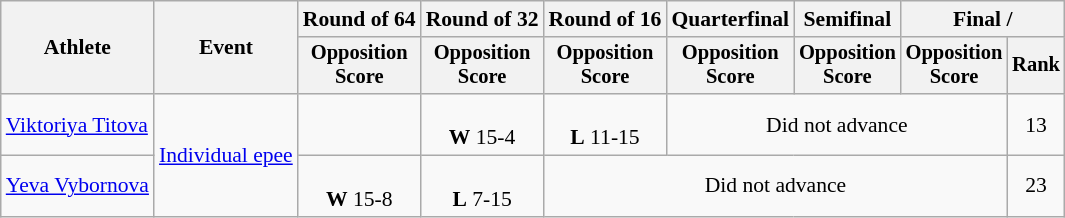<table class="wikitable" style="font-size:90%">
<tr>
<th rowspan="2">Athlete</th>
<th rowspan="2">Event</th>
<th>Round of 64</th>
<th>Round of 32</th>
<th>Round of 16</th>
<th>Quarterfinal</th>
<th>Semifinal</th>
<th colspan=2>Final / </th>
</tr>
<tr style="font-size:95%">
<th>Opposition <br> Score</th>
<th>Opposition <br> Score</th>
<th>Opposition <br> Score</th>
<th>Opposition <br> Score</th>
<th>Opposition <br> Score</th>
<th>Opposition <br> Score</th>
<th>Rank</th>
</tr>
<tr align=center>
<td align=left><a href='#'>Viktoriya Titova</a></td>
<td align=left rowspan=2><a href='#'>Individual epee</a></td>
<td></td>
<td><br><strong>W</strong> 15-4</td>
<td><br><strong>L</strong> 11-15</td>
<td colspan=3>Did not advance</td>
<td>13</td>
</tr>
<tr align=center>
<td align=left><a href='#'>Yeva Vybornova</a></td>
<td><br><strong>W</strong> 15-8</td>
<td><br><strong>L</strong> 7-15</td>
<td colspan=4>Did not advance</td>
<td>23</td>
</tr>
</table>
